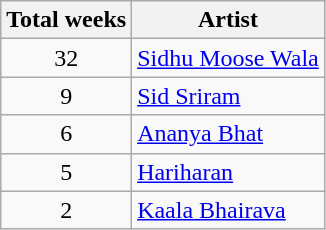<table class="wikitable sortable" >
<tr>
<th>Total weeks</th>
<th>Artist</th>
</tr>
<tr>
<td align="center">32</td>
<td><a href='#'>Sidhu Moose Wala</a></td>
</tr>
<tr>
<td align="center">9</td>
<td><a href='#'>Sid Sriram</a></td>
</tr>
<tr>
<td align="center">6</td>
<td><a href='#'>Ananya Bhat</a></td>
</tr>
<tr>
<td align="center">5</td>
<td><a href='#'>Hariharan</a></td>
</tr>
<tr>
<td align="center">2</td>
<td><a href='#'>Kaala Bhairava</a></td>
</tr>
</table>
